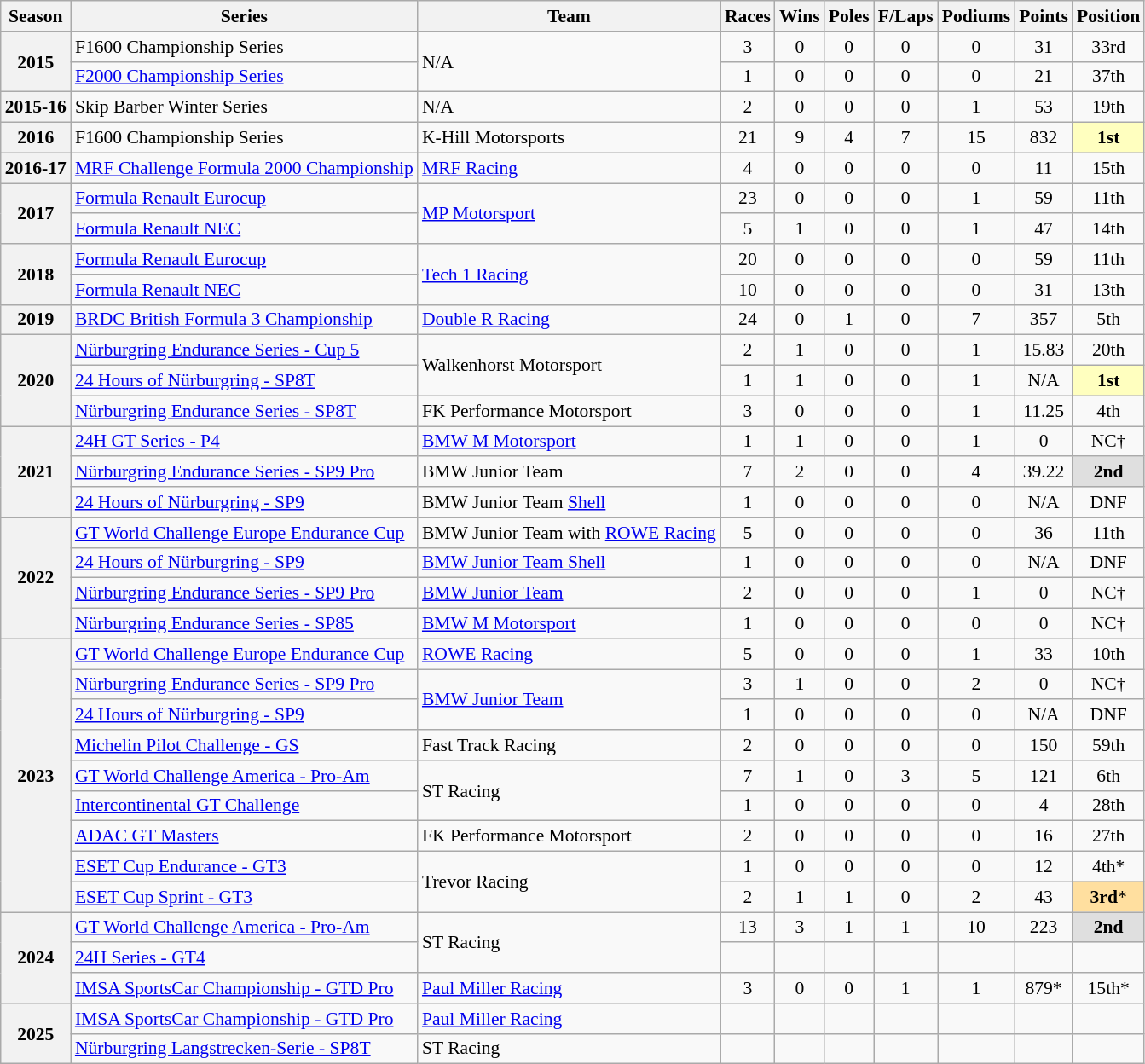<table class="wikitable" style="font-size: 90%; text-align:center">
<tr>
<th>Season</th>
<th>Series</th>
<th>Team</th>
<th>Races</th>
<th>Wins</th>
<th>Poles</th>
<th>F/Laps</th>
<th>Podiums</th>
<th>Points</th>
<th>Position</th>
</tr>
<tr>
<th rowspan="2">2015</th>
<td align=left>F1600 Championship Series</td>
<td rowspan="2" align=left>N/A</td>
<td>3</td>
<td>0</td>
<td>0</td>
<td>0</td>
<td>0</td>
<td>31</td>
<td>33rd</td>
</tr>
<tr>
<td align=left><a href='#'>F2000 Championship Series</a></td>
<td>1</td>
<td>0</td>
<td>0</td>
<td>0</td>
<td>0</td>
<td>21</td>
<td>37th</td>
</tr>
<tr>
<th>2015-16</th>
<td align=left>Skip Barber Winter Series</td>
<td align=left>N/A</td>
<td>2</td>
<td>0</td>
<td>0</td>
<td>0</td>
<td>1</td>
<td>53</td>
<td>19th</td>
</tr>
<tr>
<th>2016</th>
<td align=left>F1600 Championship Series</td>
<td align=left>K-Hill Motorsports</td>
<td>21</td>
<td>9</td>
<td>4</td>
<td>7</td>
<td>15</td>
<td>832</td>
<td style="background:#FFFFBF;"><strong>1st</strong></td>
</tr>
<tr>
<th>2016-17</th>
<td align=left><a href='#'>MRF Challenge Formula 2000 Championship</a></td>
<td align=left><a href='#'>MRF Racing</a></td>
<td>4</td>
<td>0</td>
<td>0</td>
<td>0</td>
<td>0</td>
<td>11</td>
<td>15th</td>
</tr>
<tr>
<th rowspan="2">2017</th>
<td align=left><a href='#'>Formula Renault Eurocup</a></td>
<td rowspan="2" align=left><a href='#'>MP Motorsport</a></td>
<td>23</td>
<td>0</td>
<td>0</td>
<td>0</td>
<td>1</td>
<td>59</td>
<td>11th</td>
</tr>
<tr>
<td align=left><a href='#'>Formula Renault NEC</a></td>
<td>5</td>
<td>1</td>
<td>0</td>
<td>0</td>
<td>1</td>
<td>47</td>
<td>14th</td>
</tr>
<tr>
<th rowspan="2">2018</th>
<td align=left><a href='#'>Formula Renault Eurocup</a></td>
<td rowspan="2" align=left><a href='#'>Tech 1 Racing</a></td>
<td>20</td>
<td>0</td>
<td>0</td>
<td>0</td>
<td>0</td>
<td>59</td>
<td>11th</td>
</tr>
<tr>
<td align=left><a href='#'>Formula Renault NEC</a></td>
<td>10</td>
<td>0</td>
<td>0</td>
<td>0</td>
<td>0</td>
<td>31</td>
<td>13th</td>
</tr>
<tr>
<th>2019</th>
<td align=left><a href='#'>BRDC British Formula 3 Championship</a></td>
<td align=left><a href='#'>Double R Racing</a></td>
<td>24</td>
<td>0</td>
<td>1</td>
<td>0</td>
<td>7</td>
<td>357</td>
<td>5th</td>
</tr>
<tr>
<th rowspan="3">2020</th>
<td align=left><a href='#'>Nürburgring Endurance Series - Cup 5</a></td>
<td rowspan="2" align=left>Walkenhorst Motorsport</td>
<td>2</td>
<td>1</td>
<td>0</td>
<td>0</td>
<td>1</td>
<td>15.83</td>
<td>20th</td>
</tr>
<tr>
<td align=left><a href='#'>24 Hours of Nürburgring - SP8T</a></td>
<td>1</td>
<td>1</td>
<td>0</td>
<td>0</td>
<td>1</td>
<td>N/A</td>
<td style="background:#FFFFBF;"><strong>1st</strong></td>
</tr>
<tr>
<td align=left><a href='#'>Nürburgring Endurance Series - SP8T</a></td>
<td align=left>FK Performance Motorsport</td>
<td>3</td>
<td>0</td>
<td>0</td>
<td>0</td>
<td>1</td>
<td>11.25</td>
<td>4th</td>
</tr>
<tr>
<th rowspan="3">2021</th>
<td align=left><a href='#'>24H GT Series - P4</a></td>
<td align=left><a href='#'>BMW M Motorsport</a></td>
<td>1</td>
<td>1</td>
<td>0</td>
<td>0</td>
<td>1</td>
<td>0</td>
<td>NC†</td>
</tr>
<tr>
<td align=left><a href='#'>Nürburgring Endurance Series - SP9 Pro</a></td>
<td align="left">BMW Junior Team</td>
<td>7</td>
<td>2</td>
<td>0</td>
<td>0</td>
<td>4</td>
<td>39.22</td>
<td style="background:#DFDFDF;"><strong>2nd</strong></td>
</tr>
<tr>
<td align=left><a href='#'>24 Hours of Nürburgring - SP9</a></td>
<td align=left>BMW Junior Team <a href='#'>Shell</a></td>
<td>1</td>
<td>0</td>
<td>0</td>
<td>0</td>
<td>0</td>
<td>N/A</td>
<td>DNF</td>
</tr>
<tr>
<th rowspan="4">2022</th>
<td align=left><a href='#'>GT World Challenge Europe Endurance Cup</a></td>
<td align=left>BMW Junior Team with <a href='#'>ROWE Racing</a></td>
<td>5</td>
<td>0</td>
<td>0</td>
<td>0</td>
<td>0</td>
<td>36</td>
<td>11th</td>
</tr>
<tr>
<td align=left><a href='#'>24 Hours of Nürburgring - SP9</a></td>
<td align=left><a href='#'>BMW Junior Team Shell</a></td>
<td>1</td>
<td>0</td>
<td>0</td>
<td>0</td>
<td>0</td>
<td>N/A</td>
<td>DNF</td>
</tr>
<tr>
<td align="left"><a href='#'>Nürburgring Endurance Series - SP9 Pro</a></td>
<td align="left"><a href='#'>BMW Junior Team</a></td>
<td>2</td>
<td>0</td>
<td>0</td>
<td>0</td>
<td>1</td>
<td>0</td>
<td>NC†</td>
</tr>
<tr>
<td align="left"><a href='#'>Nürburgring Endurance Series - SP85</a></td>
<td align="left"><a href='#'>BMW M Motorsport</a></td>
<td>1</td>
<td>0</td>
<td>0</td>
<td>0</td>
<td>0</td>
<td>0</td>
<td>NC†</td>
</tr>
<tr>
<th rowspan="9">2023</th>
<td align="left"><a href='#'>GT World Challenge Europe Endurance Cup</a></td>
<td align="left"><a href='#'>ROWE Racing</a></td>
<td>5</td>
<td>0</td>
<td>0</td>
<td>0</td>
<td>1</td>
<td>33</td>
<td>10th</td>
</tr>
<tr>
<td align="left"><a href='#'>Nürburgring Endurance Series - SP9 Pro</a></td>
<td rowspan="2" align="left"><a href='#'>BMW Junior Team</a></td>
<td>3</td>
<td>1</td>
<td>0</td>
<td>0</td>
<td>2</td>
<td>0</td>
<td>NC†</td>
</tr>
<tr>
<td align="left"><a href='#'>24 Hours of Nürburgring - SP9</a></td>
<td>1</td>
<td>0</td>
<td>0</td>
<td>0</td>
<td>0</td>
<td>N/A</td>
<td>DNF</td>
</tr>
<tr>
<td align="left"><a href='#'>Michelin Pilot Challenge - GS</a></td>
<td align="left">Fast Track Racing</td>
<td>2</td>
<td>0</td>
<td>0</td>
<td>0</td>
<td>0</td>
<td>150</td>
<td>59th</td>
</tr>
<tr>
<td align=left><a href='#'>GT World Challenge America - Pro-Am</a></td>
<td rowspan="2" align="left">ST Racing</td>
<td>7</td>
<td>1</td>
<td>0</td>
<td>3</td>
<td>5</td>
<td>121</td>
<td>6th</td>
</tr>
<tr>
<td align=left><a href='#'>Intercontinental GT Challenge</a></td>
<td>1</td>
<td>0</td>
<td>0</td>
<td>0</td>
<td>0</td>
<td>4</td>
<td>28th</td>
</tr>
<tr>
<td align=left><a href='#'>ADAC GT Masters</a></td>
<td align=left>FK Performance Motorsport</td>
<td>2</td>
<td>0</td>
<td>0</td>
<td>0</td>
<td>0</td>
<td>16</td>
<td>27th</td>
</tr>
<tr>
<td align="left"><a href='#'>ESET Cup Endurance - GT3</a></td>
<td rowspan="2" align="left">Trevor Racing</td>
<td>1</td>
<td>0</td>
<td>0</td>
<td>0</td>
<td>0</td>
<td>12</td>
<td>4th*</td>
</tr>
<tr>
<td align="left"><a href='#'>ESET Cup Sprint - GT3</a></td>
<td>2</td>
<td>1</td>
<td>1</td>
<td>0</td>
<td>2</td>
<td>43</td>
<td style="background:#FFDF9F;"><strong>3rd</strong>*</td>
</tr>
<tr>
<th rowspan="3">2024</th>
<td align=left><a href='#'>GT World Challenge America - Pro-Am</a></td>
<td rowspan="2" align="left">ST Racing</td>
<td>13</td>
<td>3</td>
<td>1</td>
<td>1</td>
<td>10</td>
<td>223</td>
<td style="background:#DFDFDF;"><strong>2nd</strong></td>
</tr>
<tr>
<td align=left><a href='#'>24H Series - GT4</a></td>
<td></td>
<td></td>
<td></td>
<td></td>
<td></td>
<td></td>
<td></td>
</tr>
<tr>
<td align=left><a href='#'>IMSA SportsCar Championship - GTD Pro</a></td>
<td align=left><a href='#'>Paul Miller Racing</a></td>
<td>3</td>
<td>0</td>
<td>0</td>
<td>1</td>
<td>1</td>
<td>879*</td>
<td>15th*</td>
</tr>
<tr>
<th rowspan="2">2025</th>
<td align=left><a href='#'>IMSA SportsCar Championship - GTD Pro</a></td>
<td align=left><a href='#'>Paul Miller Racing</a></td>
<td></td>
<td></td>
<td></td>
<td></td>
<td></td>
<td></td>
<td></td>
</tr>
<tr>
<td align=left><a href='#'>Nürburgring Langstrecken-Serie - SP8T</a></td>
<td align=left>ST Racing</td>
<td></td>
<td></td>
<td></td>
<td></td>
<td></td>
<td></td>
<td></td>
</tr>
</table>
